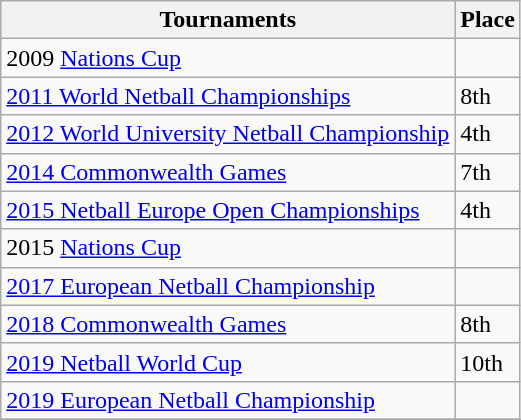<table class="wikitable collapsible">
<tr>
<th>Tournaments</th>
<th>Place</th>
</tr>
<tr>
<td>2009 <a href='#'>Nations Cup</a></td>
<td></td>
</tr>
<tr>
<td><a href='#'>2011 World Netball Championships</a></td>
<td>8th</td>
</tr>
<tr>
<td><a href='#'>2012 World University Netball Championship</a></td>
<td>4th</td>
</tr>
<tr>
<td><a href='#'>2014 Commonwealth Games</a></td>
<td>7th</td>
</tr>
<tr>
<td><a href='#'>2015 Netball Europe Open Championships</a></td>
<td>4th</td>
</tr>
<tr>
<td>2015 <a href='#'>Nations Cup</a></td>
<td></td>
</tr>
<tr>
<td><a href='#'>2017 European Netball Championship</a></td>
<td></td>
</tr>
<tr>
<td><a href='#'>2018 Commonwealth Games</a></td>
<td>8th</td>
</tr>
<tr>
<td><a href='#'>2019 Netball World Cup</a></td>
<td>10th</td>
</tr>
<tr>
<td><a href='#'>2019 European Netball Championship</a></td>
<td></td>
</tr>
<tr>
</tr>
</table>
